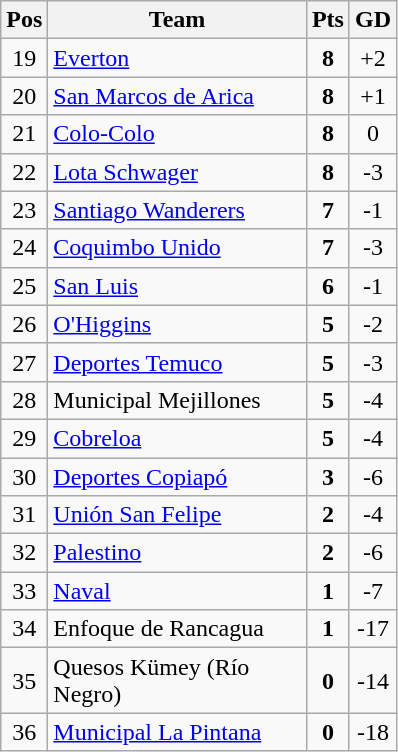<table class="wikitable" style="text-align: center;">
<tr>
<th width=20>Pos</th>
<th width=165>Team</th>
<th width=20>Pts</th>
<th width=20>GD</th>
</tr>
<tr>
<td>19</td>
<td align=left><a href='#'>Everton</a></td>
<td><strong>8</strong></td>
<td>+2</td>
</tr>
<tr>
<td>20</td>
<td align=left><a href='#'>San Marcos de Arica</a></td>
<td><strong>8</strong></td>
<td>+1</td>
</tr>
<tr>
<td>21</td>
<td align=left><a href='#'>Colo-Colo</a></td>
<td><strong>8</strong></td>
<td>0</td>
</tr>
<tr>
<td>22</td>
<td align=left><a href='#'>Lota Schwager</a></td>
<td><strong>8</strong></td>
<td>-3</td>
</tr>
<tr>
<td>23</td>
<td align=left><a href='#'>Santiago Wanderers</a></td>
<td><strong>7</strong></td>
<td>-1</td>
</tr>
<tr>
<td>24</td>
<td align=left><a href='#'>Coquimbo Unido</a></td>
<td><strong>7</strong></td>
<td>-3</td>
</tr>
<tr>
<td>25</td>
<td align=left><a href='#'>San Luis</a></td>
<td><strong>6</strong></td>
<td>-1</td>
</tr>
<tr>
<td>26</td>
<td align=left><a href='#'>O'Higgins</a></td>
<td><strong>5</strong></td>
<td>-2</td>
</tr>
<tr>
<td>27</td>
<td align=left><a href='#'>Deportes Temuco</a></td>
<td><strong>5</strong></td>
<td>-3</td>
</tr>
<tr>
<td>28</td>
<td align=left>Municipal Mejillones</td>
<td><strong>5</strong></td>
<td>-4</td>
</tr>
<tr>
<td>29</td>
<td align=left><a href='#'>Cobreloa</a></td>
<td><strong>5</strong></td>
<td>-4</td>
</tr>
<tr>
<td>30</td>
<td align=left><a href='#'>Deportes Copiapó</a></td>
<td><strong>3</strong></td>
<td>-6</td>
</tr>
<tr>
<td>31</td>
<td align=left><a href='#'>Unión San Felipe</a></td>
<td><strong>2</strong></td>
<td>-4</td>
</tr>
<tr>
<td>32</td>
<td align=left><a href='#'>Palestino</a></td>
<td><strong>2</strong></td>
<td>-6</td>
</tr>
<tr>
<td>33</td>
<td align=left><a href='#'>Naval</a></td>
<td><strong>1</strong></td>
<td>-7</td>
</tr>
<tr>
<td>34</td>
<td align=left>Enfoque de Rancagua</td>
<td><strong>1</strong></td>
<td>-17</td>
</tr>
<tr>
<td>35</td>
<td align=left>Quesos Kümey (Río Negro)</td>
<td><strong>0</strong></td>
<td>-14</td>
</tr>
<tr>
<td>36</td>
<td align=left><a href='#'>Municipal La Pintana</a></td>
<td><strong>0</strong></td>
<td>-18</td>
</tr>
</table>
